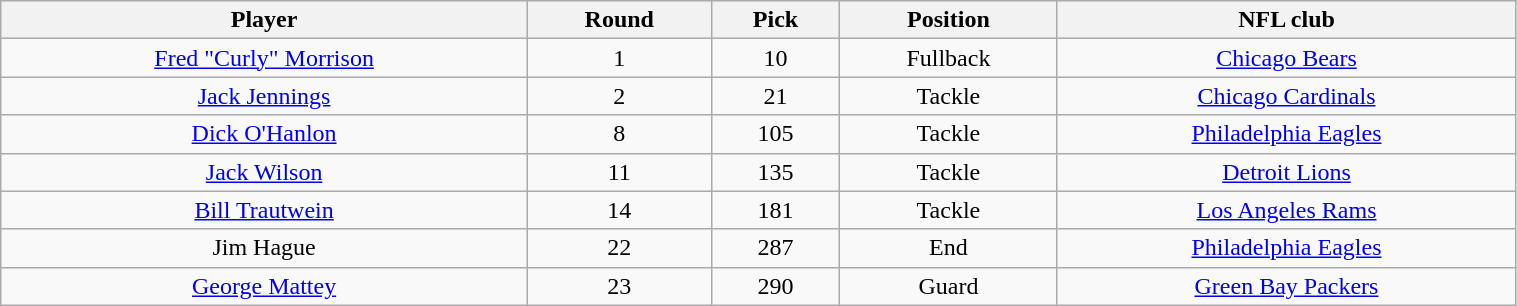<table class="wikitable" width="80%">
<tr>
<th>Player</th>
<th>Round</th>
<th>Pick</th>
<th>Position</th>
<th>NFL club</th>
</tr>
<tr align="center" bgcolor="">
<td><a href='#'>Fred "Curly" Morrison</a></td>
<td>1</td>
<td>10</td>
<td>Fullback</td>
<td><a href='#'>Chicago Bears</a></td>
</tr>
<tr align="center" bgcolor="">
<td><a href='#'>Jack Jennings</a></td>
<td>2</td>
<td>21</td>
<td>Tackle</td>
<td><a href='#'>Chicago Cardinals</a></td>
</tr>
<tr align="center" bgcolor="">
<td><a href='#'>Dick O'Hanlon</a></td>
<td>8</td>
<td>105</td>
<td>Tackle</td>
<td><a href='#'>Philadelphia Eagles</a></td>
</tr>
<tr align="center" bgcolor="">
<td><a href='#'>Jack Wilson</a></td>
<td>11</td>
<td>135</td>
<td>Tackle</td>
<td><a href='#'>Detroit Lions</a></td>
</tr>
<tr align="center" bgcolor="">
<td><a href='#'>Bill Trautwein</a></td>
<td>14</td>
<td>181</td>
<td>Tackle</td>
<td><a href='#'>Los Angeles Rams</a></td>
</tr>
<tr align="center" bgcolor="">
<td>Jim Hague</td>
<td>22</td>
<td>287</td>
<td>End</td>
<td><a href='#'>Philadelphia Eagles</a></td>
</tr>
<tr align="center" bgcolor="">
<td><a href='#'>George Mattey</a></td>
<td>23</td>
<td>290</td>
<td>Guard</td>
<td><a href='#'>Green Bay Packers</a></td>
</tr>
</table>
